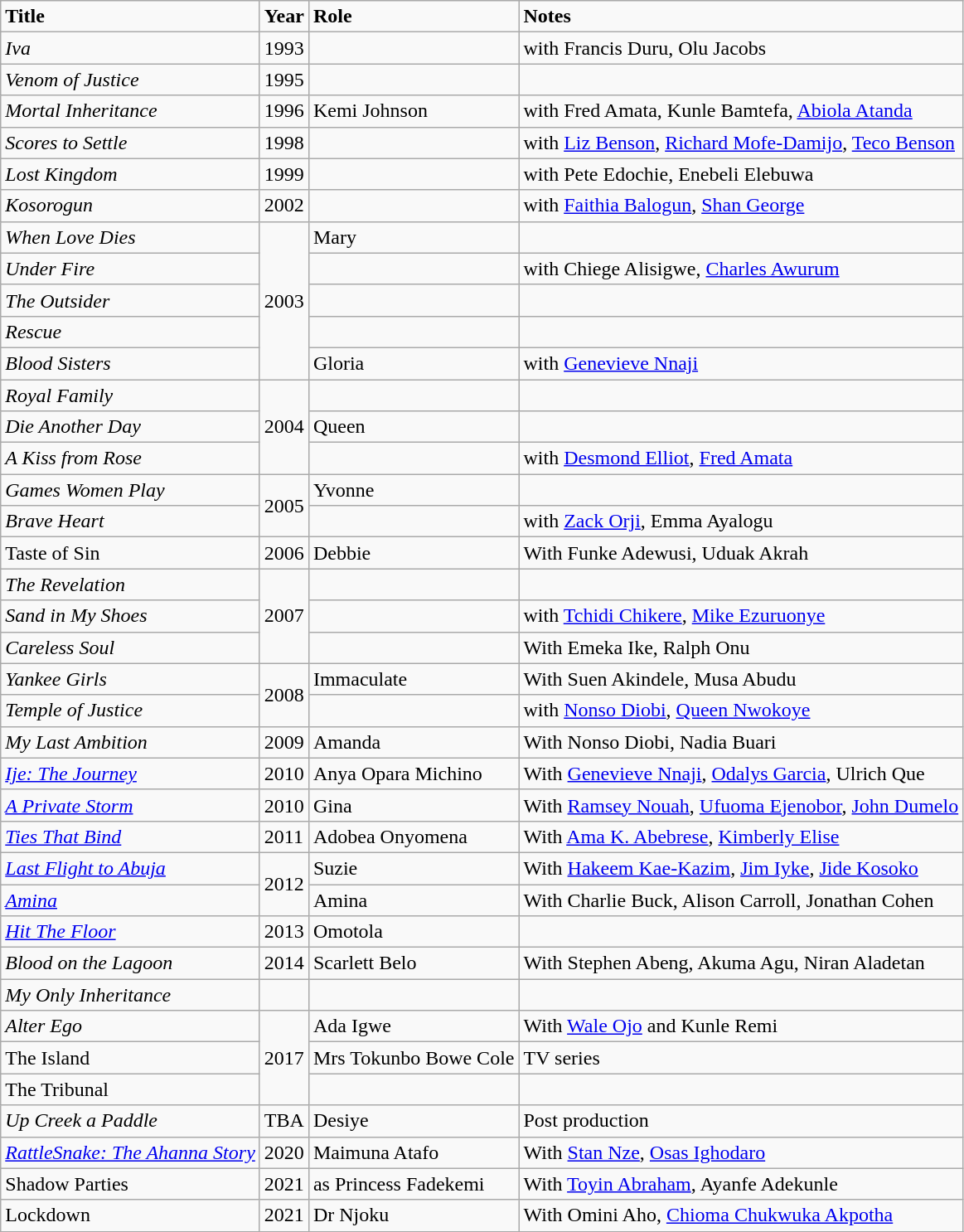<table class="wikitable plainrowheaders sortable">
<tr>
<td><strong>Title</strong></td>
<td><strong>Year</strong></td>
<td><strong>Role</strong></td>
<td><strong>Notes</strong></td>
</tr>
<tr>
<td><em>Iva</em></td>
<td>1993</td>
<td></td>
<td>with Francis Duru, Olu Jacobs</td>
</tr>
<tr>
<td><em>Venom of Justice</em></td>
<td>1995</td>
<td></td>
<td></td>
</tr>
<tr>
<td><em>Mortal Inheritance</em></td>
<td>1996</td>
<td>Kemi Johnson</td>
<td>with Fred Amata, Kunle Bamtefa, <a href='#'>Abiola Atanda</a></td>
</tr>
<tr>
<td><em>Scores to Settle</em></td>
<td>1998</td>
<td></td>
<td>with <a href='#'>Liz Benson</a>, <a href='#'>Richard Mofe-Damijo</a>, <a href='#'>Teco Benson</a></td>
</tr>
<tr>
<td><em>Lost Kingdom</em></td>
<td>1999</td>
<td></td>
<td>with Pete Edochie, Enebeli Elebuwa</td>
</tr>
<tr>
<td><em>Kosorogun</em></td>
<td>2002</td>
<td></td>
<td>with <a href='#'>Faithia Balogun</a>, <a href='#'>Shan George</a></td>
</tr>
<tr>
<td><em>When Love Dies</em></td>
<td rowspan="5">2003</td>
<td>Mary</td>
<td></td>
</tr>
<tr>
<td><em>Under Fire</em></td>
<td></td>
<td>with Chiege Alisigwe, <a href='#'>Charles Awurum</a></td>
</tr>
<tr>
<td><em>The Outsider</em></td>
<td></td>
<td></td>
</tr>
<tr>
<td><em>Rescue</em></td>
<td></td>
<td></td>
</tr>
<tr>
<td><em>Blood Sisters</em></td>
<td>Gloria</td>
<td>with <a href='#'>Genevieve Nnaji</a></td>
</tr>
<tr>
<td><em>Royal Family</em></td>
<td rowspan="3">2004</td>
<td></td>
<td></td>
</tr>
<tr>
<td><em>Die Another Day</em></td>
<td>Queen</td>
<td></td>
</tr>
<tr>
<td><em>A Kiss from Rose</em></td>
<td></td>
<td>with <a href='#'>Desmond Elliot</a>, <a href='#'>Fred Amata</a></td>
</tr>
<tr>
<td><em>Games Women Play</em></td>
<td rowspan="2">2005</td>
<td>Yvonne</td>
<td></td>
</tr>
<tr>
<td><em>Brave Heart</em></td>
<td></td>
<td>with <a href='#'>Zack Orji</a>, Emma Ayalogu</td>
</tr>
<tr>
<td>Taste of Sin</td>
<td>2006</td>
<td>Debbie</td>
<td>With Funke Adewusi, Uduak Akrah</td>
</tr>
<tr>
<td><em>The Revelation</em></td>
<td rowspan="3">2007</td>
<td></td>
<td></td>
</tr>
<tr>
<td><em>Sand in My Shoes</em></td>
<td></td>
<td>with <a href='#'>Tchidi Chikere</a>, <a href='#'>Mike Ezuruonye</a></td>
</tr>
<tr>
<td><em>Careless Soul</em></td>
<td></td>
<td>With Emeka Ike, Ralph Onu</td>
</tr>
<tr>
<td><em>Yankee Girls</em></td>
<td rowspan="2">2008</td>
<td>Immaculate</td>
<td>With Suen Akindele, Musa Abudu</td>
</tr>
<tr>
<td><em>Temple of Justice</em></td>
<td></td>
<td>with <a href='#'>Nonso Diobi</a>, <a href='#'>Queen Nwokoye</a></td>
</tr>
<tr>
<td><em>My Last Ambition</em></td>
<td>2009</td>
<td>Amanda</td>
<td>With Nonso Diobi, Nadia Buari</td>
</tr>
<tr>
<td><em><a href='#'>Ije: The Journey</a></em></td>
<td>2010</td>
<td>Anya Opara Michino</td>
<td>With <a href='#'>Genevieve Nnaji</a>, <a href='#'>Odalys Garcia</a>, Ulrich Que</td>
</tr>
<tr>
<td><em><a href='#'>A Private Storm</a></em></td>
<td>2010</td>
<td>Gina</td>
<td>With <a href='#'>Ramsey Nouah</a>, <a href='#'>Ufuoma Ejenobor</a>, <a href='#'>John Dumelo</a></td>
</tr>
<tr>
<td><em><a href='#'>Ties That Bind</a></em></td>
<td>2011</td>
<td>Adobea Onyomena</td>
<td>With <a href='#'>Ama K. Abebrese</a>, <a href='#'>Kimberly Elise</a></td>
</tr>
<tr>
<td><em><a href='#'>Last Flight to Abuja</a></em></td>
<td rowspan=2>2012</td>
<td>Suzie</td>
<td>With <a href='#'>Hakeem Kae-Kazim</a>, <a href='#'>Jim Iyke</a>, <a href='#'>Jide Kosoko</a></td>
</tr>
<tr>
<td><em><a href='#'>Amina</a></em></td>
<td>Amina</td>
<td>With Charlie Buck, Alison Carroll, Jonathan Cohen</td>
</tr>
<tr>
<td><em><a href='#'>Hit The Floor</a></em></td>
<td>2013</td>
<td>Omotola</td>
<td></td>
</tr>
<tr>
<td><em>Blood on the Lagoon</em></td>
<td>2014</td>
<td>Scarlett Belo</td>
<td>With Stephen Abeng, Akuma Agu, Niran Aladetan</td>
</tr>
<tr>
<td><em>My Only Inheritance</em></td>
<td></td>
<td></td>
<td></td>
</tr>
<tr>
<td><em>Alter Ego</em></td>
<td rowspan=3>2017</td>
<td>Ada Igwe</td>
<td>With <a href='#'>Wale Ojo</a> and Kunle Remi</td>
</tr>
<tr>
<td>The Island</td>
<td>Mrs Tokunbo Bowe Cole</td>
<td>TV series</td>
</tr>
<tr>
<td>The Tribunal</td>
<td></td>
<td></td>
</tr>
<tr>
<td><em>Up Creek a Paddle</em></td>
<td>TBA</td>
<td>Desiye</td>
<td>Post production</td>
</tr>
<tr>
<td><em><a href='#'>RattleSnake: The Ahanna Story</a></em></td>
<td>2020</td>
<td>Maimuna Atafo</td>
<td>With <a href='#'>Stan Nze</a>, <a href='#'>Osas Ighodaro</a></td>
</tr>
<tr>
<td>Shadow Parties</td>
<td>2021</td>
<td>as Princess Fadekemi</td>
<td>With <a href='#'>Toyin Abraham</a>, Ayanfe Adekunle</td>
</tr>
<tr>
<td>Lockdown</td>
<td>2021</td>
<td>Dr Njoku</td>
<td>With Omini Aho, <a href='#'>Chioma Chukwuka Akpotha</a></td>
</tr>
<tr>
</tr>
</table>
